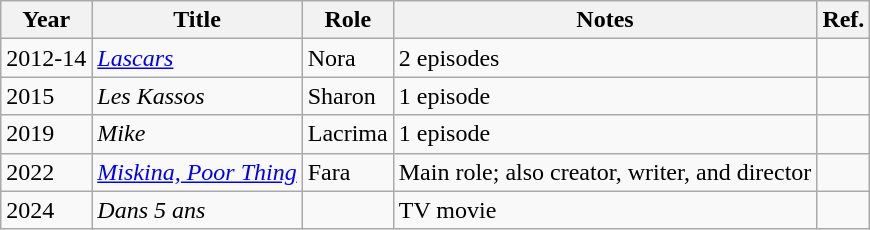<table class="wikitable">
<tr>
<th>Year</th>
<th>Title</th>
<th>Role</th>
<th class="unsortable">Notes</th>
<th>Ref.</th>
</tr>
<tr>
<td>2012-14</td>
<td><em><a href='#'>Lascars</a></em></td>
<td>Nora</td>
<td>2 episodes</td>
<td></td>
</tr>
<tr>
<td>2015</td>
<td><em>Les Kassos</em></td>
<td>Sharon</td>
<td>1 episode</td>
<td></td>
</tr>
<tr>
<td>2019</td>
<td><em>Mike</em></td>
<td>Lacrima</td>
<td>1 episode</td>
<td></td>
</tr>
<tr>
<td>2022</td>
<td><em><a href='#'>Miskina, Poor Thing</a></em></td>
<td>Fara</td>
<td>Main role; also creator, writer, and director</td>
<td></td>
</tr>
<tr>
<td>2024</td>
<td><em>Dans 5 ans</em></td>
<td></td>
<td>TV movie</td>
<td></td>
</tr>
</table>
